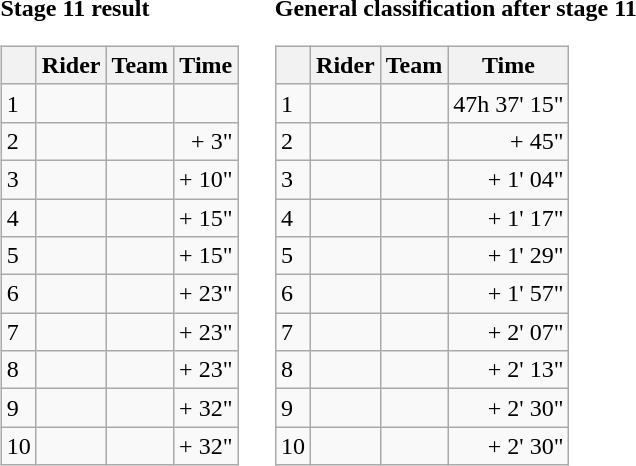<table>
<tr>
<td><strong>Stage 11 result</strong><br><table class="wikitable">
<tr>
<th></th>
<th>Rider</th>
<th>Team</th>
<th>Time</th>
</tr>
<tr>
<td>1</td>
<td></td>
<td></td>
<td align="right"></td>
</tr>
<tr>
<td>2</td>
<td></td>
<td></td>
<td align="right">+ 3"</td>
</tr>
<tr>
<td>3</td>
<td></td>
<td></td>
<td align="right">+ 10"</td>
</tr>
<tr>
<td>4</td>
<td></td>
<td></td>
<td align="right">+ 15"</td>
</tr>
<tr>
<td>5</td>
<td></td>
<td></td>
<td align="right">+ 15"</td>
</tr>
<tr>
<td>6</td>
<td></td>
<td></td>
<td align="right">+ 23"</td>
</tr>
<tr>
<td>7</td>
<td></td>
<td></td>
<td align="right">+ 23"</td>
</tr>
<tr>
<td>8</td>
<td> </td>
<td></td>
<td align="right">+ 23"</td>
</tr>
<tr>
<td>9</td>
<td></td>
<td></td>
<td align="right">+ 32"</td>
</tr>
<tr>
<td>10</td>
<td></td>
<td></td>
<td align="right">+ 32"</td>
</tr>
</table>
</td>
<td></td>
<td><strong>General classification after stage 11</strong><br><table class="wikitable">
<tr>
<th></th>
<th>Rider</th>
<th>Team</th>
<th>Time</th>
</tr>
<tr>
<td>1</td>
<td> </td>
<td></td>
<td align="right">47h 37' 15"</td>
</tr>
<tr>
<td>2</td>
<td></td>
<td></td>
<td align="right">+ 45"</td>
</tr>
<tr>
<td>3</td>
<td></td>
<td></td>
<td align="right">+ 1' 04"</td>
</tr>
<tr>
<td>4</td>
<td></td>
<td></td>
<td align="right">+ 1' 17"</td>
</tr>
<tr>
<td>5</td>
<td></td>
<td></td>
<td align="right">+ 1' 29"</td>
</tr>
<tr>
<td>6</td>
<td></td>
<td></td>
<td align="right">+ 1' 57"</td>
</tr>
<tr>
<td>7</td>
<td></td>
<td></td>
<td align="right">+ 2' 07"</td>
</tr>
<tr>
<td>8</td>
<td></td>
<td></td>
<td align="right">+ 2' 13"</td>
</tr>
<tr>
<td>9</td>
<td></td>
<td></td>
<td align="right">+ 2' 30"</td>
</tr>
<tr>
<td>10</td>
<td></td>
<td></td>
<td align="right">+ 2' 30"</td>
</tr>
</table>
</td>
</tr>
</table>
